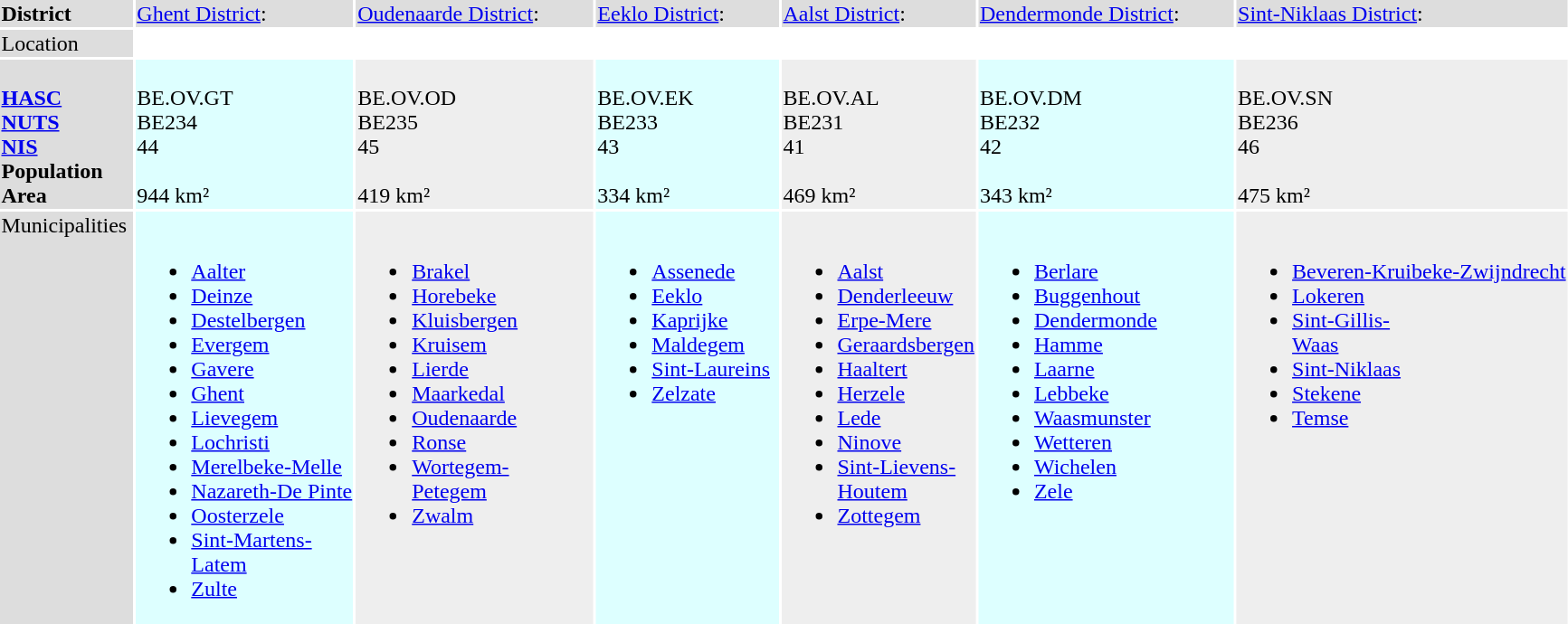<table style="vertical-align:top;">
<tr>
<td style="padding-right:40px;background-color:#dddddd;"><strong>District</strong></td>
<td style="padding-right:40px;background-color:#dddddd;"><a href='#'>Ghent District</a>:</td>
<td style="padding-right:40px;background-color:#dddddd;"><a href='#'>Oudenaarde District</a>:</td>
<td style="padding-right:40px;background-color:#dddddd;"><a href='#'>Eeklo District</a>:</td>
<td style="padding-right:40px;background-color:#dddddd;"><a href='#'>Aalst District</a>:</td>
<td style="padding-right:40px;background-color:#dddddd;"><a href='#'>Dendermonde District</a>:</td>
<td style="padding-right:40px;background-color:#dddddd;"><a href='#'>Sint-Niklaas District</a>:</td>
</tr>
<tr>
<td style="vertical-align:top;padding-right:40px;background:#dddddd;">Location</td>
<td></td>
<td></td>
<td></td>
<td></td>
<td></td>
<td></td>
</tr>
<tr>
<td style="vertical-align:top;background:#dddddd;"><br><strong><a href='#'>HASC</a></strong>
<br> <strong><a href='#'>NUTS</a></strong>
<br> <strong><a href='#'>NIS</a></strong>
<br> <strong>Population</strong>
<br> <strong>Area</strong></td>
<td style="vertical-align:top;background:#ddffff;"><br>BE.OV.GT
<br>BE234 
<br>44 
<br>
<br>944 km²</td>
<td style="vertical-align:top;background:#eeeeee;"><br>BE.OV.OD 
<br>BE235 
<br>45
<br>
<br>419 km²</td>
<td style="vertical-align:top;background:#ddffff;"><br>BE.OV.EK 
<br>BE233 
<br>43 
<br>
<br>334 km²</td>
<td style="vertical-align:top;background:#eeeeee;"><br>BE.OV.AL 
<br>BE231 
<br>41
<br>
<br>469 km²</td>
<td style="vertical-align:top;background:#ddffff;"><br>BE.OV.DM 
<br>BE232 
<br>42 
<br>
<br>343 km²</td>
<td style="vertical-align:top;background:#eeeeee;"><br>BE.OV.SN 
<br>BE236 
<br>46
<br>
<br>475 km²</td>
</tr>
<tr>
<td style="vertical-align:top;background:#dddddd;">Municipalities</td>
<td style="vertical-align:top;background:#ddffff;"><br><ul><li><a href='#'>Aalter</a></li><li><a href='#'>Deinze</a></li><li><a href='#'>Destelbergen</a></li><li><a href='#'>Evergem</a></li><li><a href='#'>Gavere</a></li><li><a href='#'>Ghent</a></li><li><a href='#'>Lievegem</a></li><li><a href='#'>Lochristi</a></li><li><a href='#'>Merelbeke-Melle</a></li><li><a href='#'>Nazareth-De Pinte</a></li><li><a href='#'>Oosterzele</a></li><li><a href='#'>Sint-Martens-<br>Latem</a></li><li><a href='#'>Zulte</a></li></ul></td>
<td style="vertical-align:top;background:#eeeeee"><br><ul><li><a href='#'>Brakel</a></li><li><a href='#'>Horebeke</a></li><li><a href='#'>Kluisbergen</a></li><li><a href='#'>Kruisem</a></li><li><a href='#'>Lierde</a></li><li><a href='#'>Maarkedal</a></li><li><a href='#'>Oudenaarde</a></li><li><a href='#'>Ronse</a></li><li><a href='#'>Wortegem-<br>Petegem</a></li><li><a href='#'>Zwalm</a></li></ul></td>
<td style="vertical-align:top;background:#ddffff;"><br><ul><li><a href='#'>Assenede</a></li><li><a href='#'>Eeklo</a></li><li><a href='#'>Kaprijke</a></li><li><a href='#'>Maldegem</a></li><li><a href='#'>Sint-Laureins</a></li><li><a href='#'>Zelzate</a></li></ul></td>
<td style="vertical-align:top;background:#eeeeee;"><br><ul><li><a href='#'>Aalst</a></li><li><a href='#'>Denderleeuw</a></li><li><a href='#'>Erpe-Mere</a></li><li><a href='#'>Geraardsbergen</a></li><li><a href='#'>Haaltert</a></li><li><a href='#'>Herzele</a></li><li><a href='#'>Lede</a></li><li><a href='#'>Ninove</a></li><li><a href='#'>Sint-Lievens-<br>Houtem</a></li><li><a href='#'>Zottegem</a></li></ul></td>
<td style="vertical-align:top;background:#ddffff"><br><ul><li><a href='#'>Berlare</a></li><li><a href='#'>Buggenhout</a></li><li><a href='#'>Dendermonde</a></li><li><a href='#'>Hamme</a></li><li><a href='#'>Laarne</a></li><li><a href='#'>Lebbeke</a></li><li><a href='#'>Waasmunster</a></li><li><a href='#'>Wetteren</a></li><li><a href='#'>Wichelen</a></li><li><a href='#'>Zele</a></li></ul></td>
<td style="vertical-align:top;background:#eeeeee;"><br><ul><li><a href='#'>Beveren-Kruibeke-Zwijndrecht</a></li><li><a href='#'>Lokeren</a></li><li><a href='#'>Sint-Gillis-<br>Waas</a></li><li><a href='#'>Sint-Niklaas</a></li><li><a href='#'>Stekene</a></li><li><a href='#'>Temse</a></li></ul></td>
</tr>
</table>
